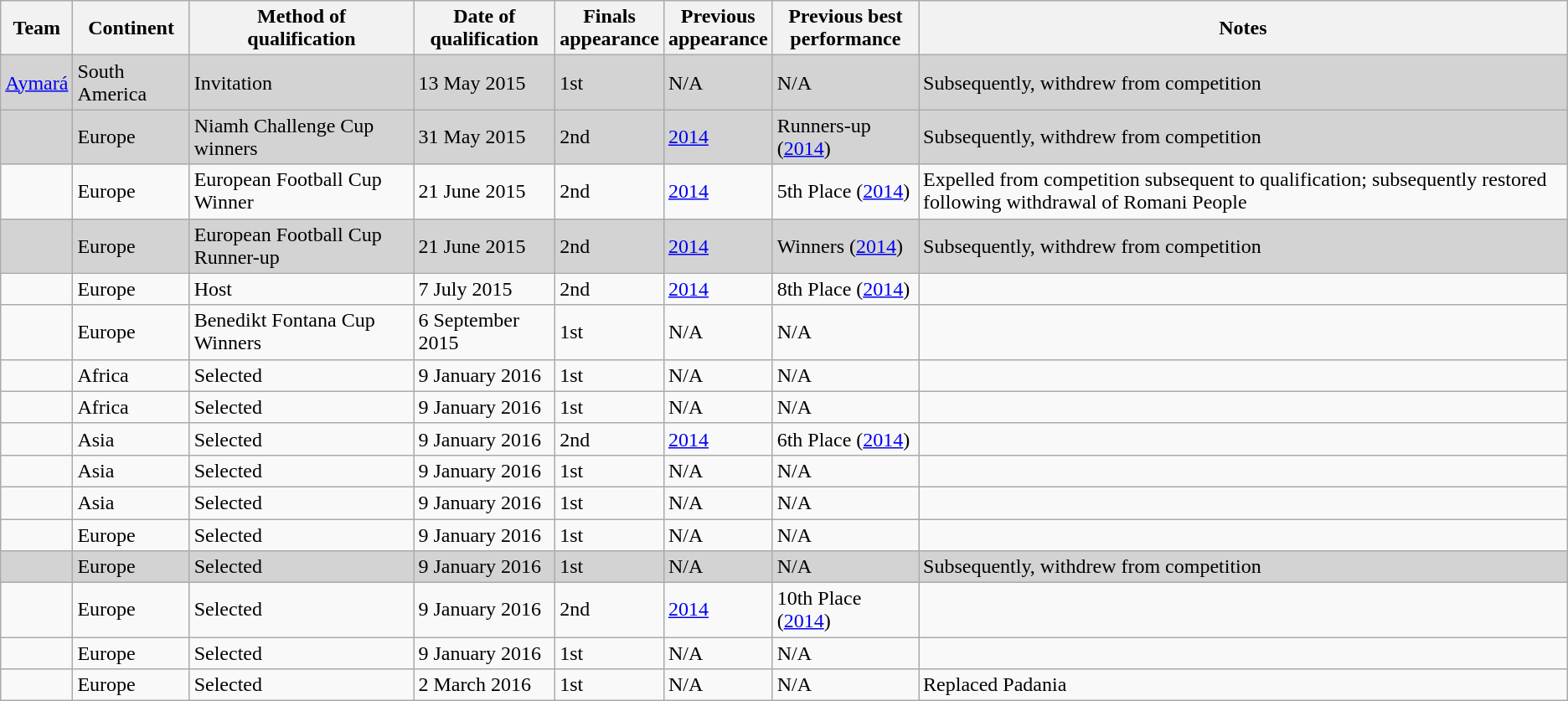<table class="wikitable sortable" style="text-align: left;">
<tr>
<th>Team</th>
<th>Continent</th>
<th>Method of<br>qualification</th>
<th>Date of<br>qualification</th>
<th>Finals<br>appearance</th>
<th>Previous<br>appearance</th>
<th>Previous best<br>performance</th>
<th>Notes</th>
</tr>
<tr bgcolor=lightgrey>
<td> <a href='#'>Aymará</a></td>
<td>South America</td>
<td>Invitation</td>
<td>13 May 2015</td>
<td>1st</td>
<td>N/A</td>
<td>N/A</td>
<td>Subsequently, withdrew from competition</td>
</tr>
<tr bgcolor=lightgrey>
<td></td>
<td>Europe</td>
<td>Niamh Challenge Cup winners</td>
<td>31 May 2015</td>
<td>2nd</td>
<td><a href='#'>2014</a></td>
<td>Runners-up (<a href='#'>2014</a>)</td>
<td>Subsequently, withdrew from competition</td>
</tr>
<tr>
<td></td>
<td>Europe</td>
<td>European Football Cup Winner</td>
<td>21 June 2015</td>
<td>2nd</td>
<td><a href='#'>2014</a></td>
<td>5th Place (<a href='#'>2014</a>)</td>
<td>Expelled from competition subsequent to qualification; subsequently restored following withdrawal of Romani People</td>
</tr>
<tr bgcolor=lightgrey>
<td></td>
<td>Europe</td>
<td>European Football Cup Runner-up</td>
<td>21 June 2015</td>
<td>2nd</td>
<td><a href='#'>2014</a></td>
<td>Winners (<a href='#'>2014</a>)</td>
<td>Subsequently, withdrew from competition</td>
</tr>
<tr>
<td></td>
<td>Europe</td>
<td>Host</td>
<td>7 July 2015</td>
<td>2nd</td>
<td><a href='#'>2014</a></td>
<td>8th Place (<a href='#'>2014</a>)</td>
<td></td>
</tr>
<tr>
<td></td>
<td>Europe</td>
<td>Benedikt Fontana Cup Winners</td>
<td>6 September 2015</td>
<td>1st</td>
<td>N/A</td>
<td>N/A</td>
<td></td>
</tr>
<tr>
<td></td>
<td>Africa</td>
<td>Selected</td>
<td>9 January 2016</td>
<td>1st</td>
<td>N/A</td>
<td>N/A</td>
<td></td>
</tr>
<tr>
<td></td>
<td>Africa</td>
<td>Selected</td>
<td>9 January 2016</td>
<td>1st</td>
<td>N/A</td>
<td>N/A</td>
<td></td>
</tr>
<tr>
<td></td>
<td>Asia</td>
<td>Selected</td>
<td>9 January 2016</td>
<td>2nd</td>
<td><a href='#'>2014</a></td>
<td>6th Place (<a href='#'>2014</a>)</td>
<td></td>
</tr>
<tr>
<td></td>
<td>Asia</td>
<td>Selected</td>
<td>9 January 2016</td>
<td>1st</td>
<td>N/A</td>
<td>N/A</td>
<td></td>
</tr>
<tr>
<td></td>
<td>Asia</td>
<td>Selected</td>
<td>9 January 2016</td>
<td>1st</td>
<td>N/A</td>
<td>N/A</td>
<td></td>
</tr>
<tr>
<td></td>
<td>Europe</td>
<td>Selected</td>
<td>9 January 2016</td>
<td>1st</td>
<td>N/A</td>
<td>N/A</td>
<td></td>
</tr>
<tr bgcolor=lightgrey>
<td></td>
<td>Europe</td>
<td>Selected</td>
<td>9 January 2016</td>
<td>1st</td>
<td>N/A</td>
<td>N/A</td>
<td>Subsequently, withdrew from competition</td>
</tr>
<tr>
<td></td>
<td>Europe</td>
<td>Selected</td>
<td>9 January 2016</td>
<td>2nd</td>
<td><a href='#'>2014</a></td>
<td>10th Place (<a href='#'>2014</a>)</td>
<td></td>
</tr>
<tr>
<td></td>
<td>Europe</td>
<td>Selected</td>
<td>9 January 2016</td>
<td>1st</td>
<td>N/A</td>
<td>N/A</td>
<td></td>
</tr>
<tr>
<td></td>
<td>Europe</td>
<td>Selected</td>
<td>2 March 2016</td>
<td>1st</td>
<td>N/A</td>
<td>N/A</td>
<td>Replaced Padania</td>
</tr>
</table>
